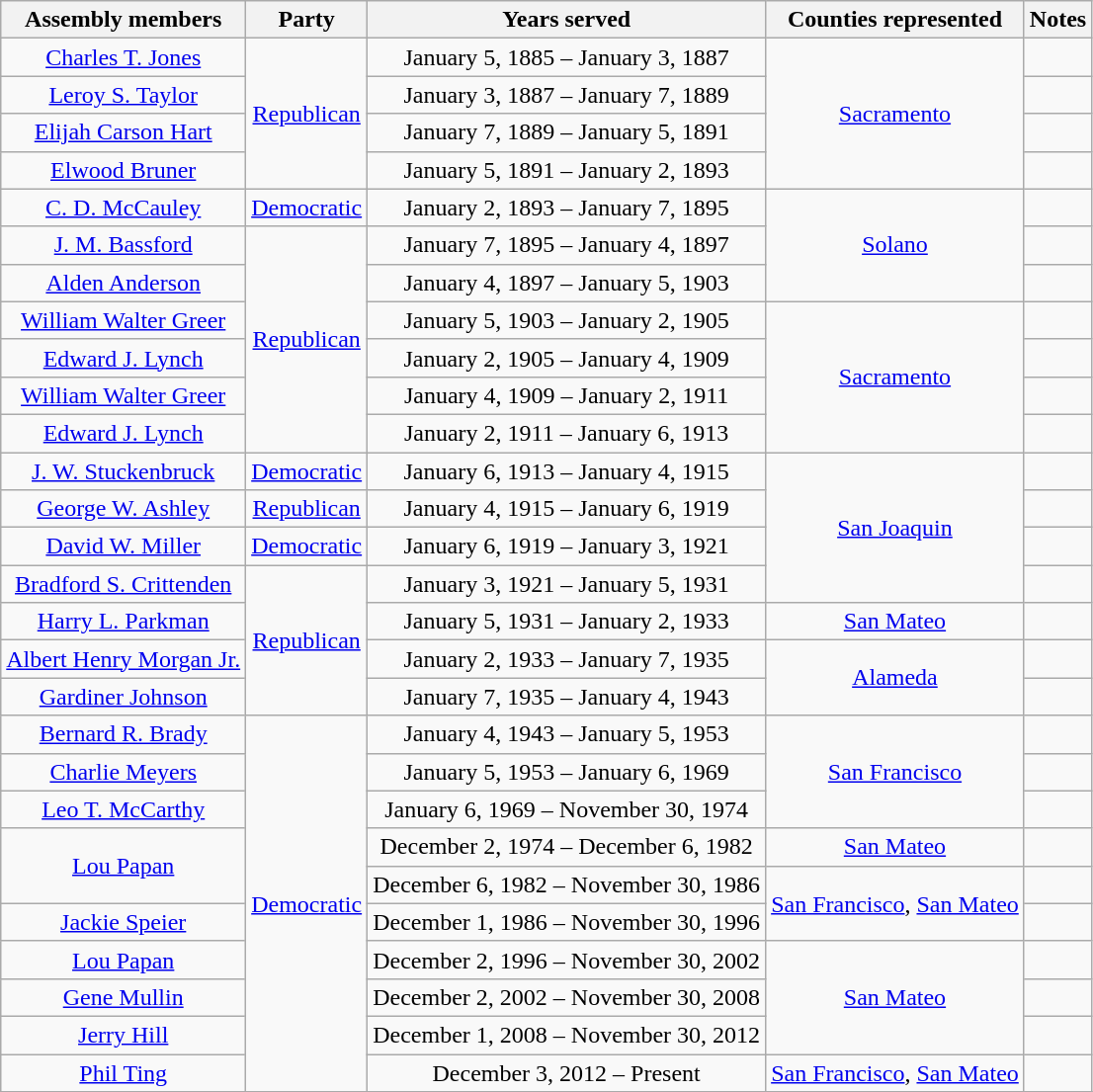<table class=wikitable style="text-align:center">
<tr>
<th>Assembly members</th>
<th>Party</th>
<th>Years served</th>
<th>Counties represented</th>
<th>Notes</th>
</tr>
<tr>
<td><a href='#'>Charles T. Jones</a></td>
<td rowspan=4 ><a href='#'>Republican</a></td>
<td>January 5, 1885 – January 3, 1887</td>
<td rowspan=4><a href='#'>Sacramento</a></td>
<td></td>
</tr>
<tr>
<td><a href='#'>Leroy S. Taylor</a></td>
<td>January 3, 1887 – January 7, 1889</td>
<td></td>
</tr>
<tr>
<td><a href='#'>Elijah Carson Hart</a></td>
<td>January 7, 1889 – January 5, 1891</td>
<td></td>
</tr>
<tr>
<td><a href='#'>Elwood Bruner</a></td>
<td>January 5, 1891 – January 2, 1893</td>
<td></td>
</tr>
<tr>
<td><a href='#'>C. D. McCauley</a></td>
<td><a href='#'>Democratic</a></td>
<td>January 2, 1893 – January 7, 1895</td>
<td rowspan=3><a href='#'>Solano</a></td>
<td></td>
</tr>
<tr>
<td><a href='#'>J. M. Bassford</a></td>
<td rowspan=6 ><a href='#'>Republican</a></td>
<td>January 7, 1895 – January 4, 1897</td>
<td></td>
</tr>
<tr>
<td><a href='#'>Alden Anderson</a></td>
<td>January 4, 1897 – January 5, 1903</td>
<td></td>
</tr>
<tr>
<td><a href='#'>William Walter Greer</a></td>
<td>January 5, 1903 – January 2, 1905</td>
<td rowspan=4><a href='#'>Sacramento</a></td>
<td></td>
</tr>
<tr>
<td><a href='#'>Edward J. Lynch</a></td>
<td>January 2, 1905 – January 4, 1909</td>
<td></td>
</tr>
<tr>
<td><a href='#'>William Walter Greer</a></td>
<td>January 4, 1909 – January 2, 1911</td>
<td></td>
</tr>
<tr>
<td><a href='#'>Edward J. Lynch</a></td>
<td>January 2, 1911 – January 6, 1913</td>
<td></td>
</tr>
<tr>
<td><a href='#'>J. W. Stuckenbruck</a></td>
<td><a href='#'>Democratic</a></td>
<td>January 6, 1913 – January 4, 1915</td>
<td rowspan=4><a href='#'>San Joaquin</a></td>
<td></td>
</tr>
<tr>
<td><a href='#'>George W. Ashley</a></td>
<td><a href='#'>Republican</a></td>
<td>January 4, 1915 – January 6, 1919</td>
<td></td>
</tr>
<tr>
<td><a href='#'>David W. Miller</a></td>
<td><a href='#'>Democratic</a></td>
<td>January 6, 1919 – January 3, 1921</td>
<td></td>
</tr>
<tr>
<td><a href='#'>Bradford S. Crittenden</a></td>
<td rowspan=4 ><a href='#'>Republican</a></td>
<td>January 3, 1921 – January 5, 1931</td>
<td></td>
</tr>
<tr>
<td><a href='#'>Harry L. Parkman</a></td>
<td>January 5, 1931 – January 2, 1933</td>
<td><a href='#'>San Mateo</a></td>
<td></td>
</tr>
<tr>
<td><a href='#'>Albert Henry Morgan Jr.</a></td>
<td>January 2, 1933 – January 7, 1935</td>
<td rowspan=2><a href='#'>Alameda</a></td>
<td></td>
</tr>
<tr>
<td><a href='#'>Gardiner Johnson</a></td>
<td>January 7, 1935 – January 4, 1943</td>
<td></td>
</tr>
<tr>
<td><a href='#'>Bernard R. Brady</a></td>
<td rowspan=10 ><a href='#'>Democratic</a></td>
<td>January 4, 1943 – January 5, 1953</td>
<td rowspan=3><a href='#'>San Francisco</a></td>
<td></td>
</tr>
<tr>
<td><a href='#'>Charlie Meyers</a></td>
<td>January 5, 1953 – January 6, 1969</td>
<td></td>
</tr>
<tr>
<td><a href='#'>Leo T. McCarthy</a></td>
<td>January 6, 1969 – November 30, 1974</td>
<td></td>
</tr>
<tr>
<td rowspan=2><a href='#'>Lou Papan</a></td>
<td>December 2, 1974 – December 6, 1982</td>
<td><a href='#'>San Mateo</a></td>
<td></td>
</tr>
<tr>
<td>December 6, 1982 – November 30, 1986</td>
<td rowspan=2><a href='#'>San Francisco</a>, <a href='#'>San Mateo</a></td>
<td></td>
</tr>
<tr>
<td><a href='#'>Jackie Speier</a></td>
<td>December 1, 1986 – November 30, 1996</td>
<td></td>
</tr>
<tr>
<td><a href='#'>Lou Papan</a></td>
<td>December 2, 1996 – November 30, 2002</td>
<td rowspan=3><a href='#'>San Mateo</a></td>
<td></td>
</tr>
<tr>
<td><a href='#'>Gene Mullin</a></td>
<td>December 2, 2002 – November 30, 2008</td>
<td></td>
</tr>
<tr>
<td><a href='#'>Jerry Hill</a></td>
<td>December 1, 2008 – November 30, 2012</td>
<td></td>
</tr>
<tr>
<td><a href='#'>Phil Ting</a></td>
<td>December 3, 2012 – Present</td>
<td><a href='#'>San Francisco</a>, <a href='#'>San Mateo</a></td>
<td></td>
</tr>
<tr>
</tr>
</table>
